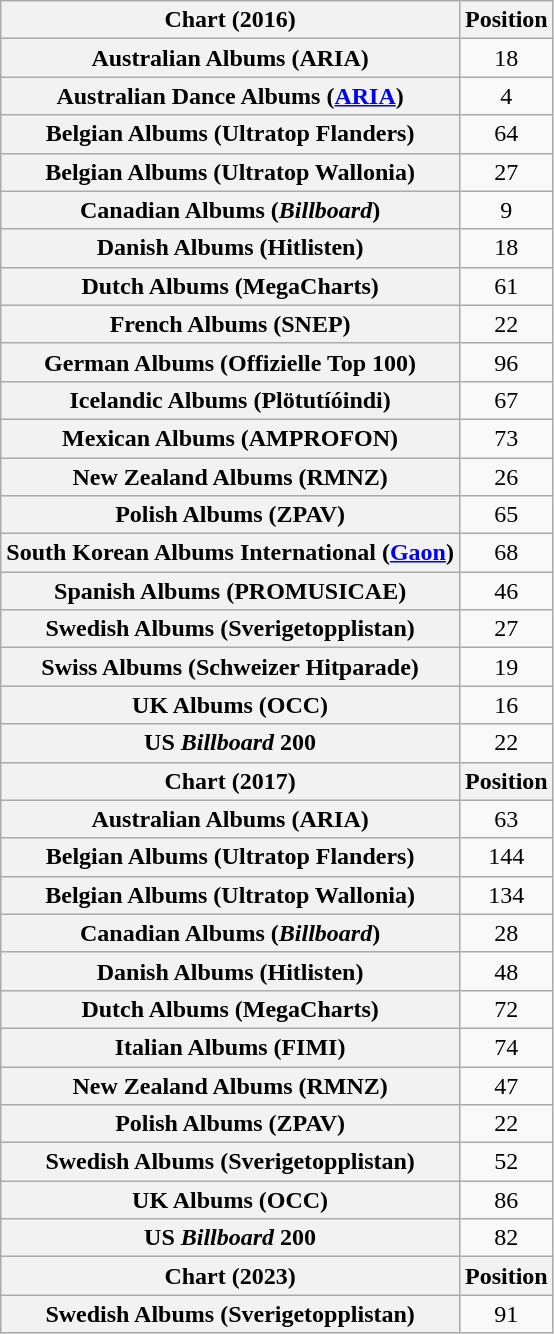<table class="wikitable sortable plainrowheaders" style="text-align:center">
<tr>
<th scope="col">Chart (2016)</th>
<th scope="col">Position</th>
</tr>
<tr>
<th scope="row">Australian Albums (ARIA)</th>
<td>18</td>
</tr>
<tr>
<th scope="row">Australian Dance Albums (<a href='#'>ARIA</a>)</th>
<td>4</td>
</tr>
<tr>
<th scope="row">Belgian Albums (Ultratop Flanders)</th>
<td>64</td>
</tr>
<tr>
<th scope="row">Belgian Albums (Ultratop Wallonia)</th>
<td>27</td>
</tr>
<tr>
<th scope="row">Canadian Albums (<em>Billboard</em>)</th>
<td>9</td>
</tr>
<tr>
<th scope="row">Danish Albums (Hitlisten)</th>
<td>18</td>
</tr>
<tr>
<th scope="row">Dutch Albums (MegaCharts)</th>
<td>61</td>
</tr>
<tr>
<th scope="row">French Albums (SNEP)</th>
<td>22</td>
</tr>
<tr>
<th scope="row">German Albums (Offizielle Top 100)</th>
<td>96</td>
</tr>
<tr>
<th scope="row">Icelandic Albums (Plötutíóindi)</th>
<td>67</td>
</tr>
<tr>
<th scope="row">Mexican Albums (AMPROFON)</th>
<td>73</td>
</tr>
<tr>
<th scope="row">New Zealand Albums (RMNZ)</th>
<td>26</td>
</tr>
<tr>
<th scope="row">Polish Albums (ZPAV)</th>
<td>65</td>
</tr>
<tr>
<th scope="row">South Korean Albums International (<a href='#'>Gaon</a>)</th>
<td>68</td>
</tr>
<tr>
<th scope="row">Spanish Albums (PROMUSICAE)</th>
<td>46</td>
</tr>
<tr>
<th scope="row">Swedish Albums (Sverigetopplistan)</th>
<td>27</td>
</tr>
<tr>
<th scope="row">Swiss Albums (Schweizer Hitparade)</th>
<td>19</td>
</tr>
<tr>
<th scope="row">UK Albums (OCC)</th>
<td>16</td>
</tr>
<tr>
<th scope="row">US <em>Billboard</em> 200</th>
<td>22</td>
</tr>
<tr>
<th scope="col">Chart (2017)</th>
<th scope="col">Position</th>
</tr>
<tr>
<th scope="row">Australian Albums (ARIA)</th>
<td>63</td>
</tr>
<tr>
<th scope="row">Belgian Albums (Ultratop Flanders)</th>
<td>144</td>
</tr>
<tr>
<th scope="row">Belgian Albums (Ultratop Wallonia)</th>
<td>134</td>
</tr>
<tr>
<th scope="row">Canadian Albums (<em>Billboard</em>)</th>
<td>28</td>
</tr>
<tr>
<th scope="row">Danish Albums (Hitlisten)</th>
<td>48</td>
</tr>
<tr>
<th scope="row">Dutch Albums (MegaCharts)</th>
<td>72</td>
</tr>
<tr>
<th scope="row">Italian Albums (FIMI)</th>
<td>74</td>
</tr>
<tr>
<th scope="row">New Zealand Albums (RMNZ)</th>
<td>47</td>
</tr>
<tr>
<th scope="row">Polish Albums (ZPAV)</th>
<td>22</td>
</tr>
<tr>
<th scope="row">Swedish Albums (Sverigetopplistan)</th>
<td>52</td>
</tr>
<tr>
<th scope="row">UK Albums (OCC)</th>
<td>86</td>
</tr>
<tr>
<th scope="row">US <em>Billboard</em> 200</th>
<td>82</td>
</tr>
<tr>
<th scope="col">Chart (2023)</th>
<th scope="col">Position</th>
</tr>
<tr>
<th scope="row">Swedish Albums (Sverigetopplistan)</th>
<td>91</td>
</tr>
</table>
